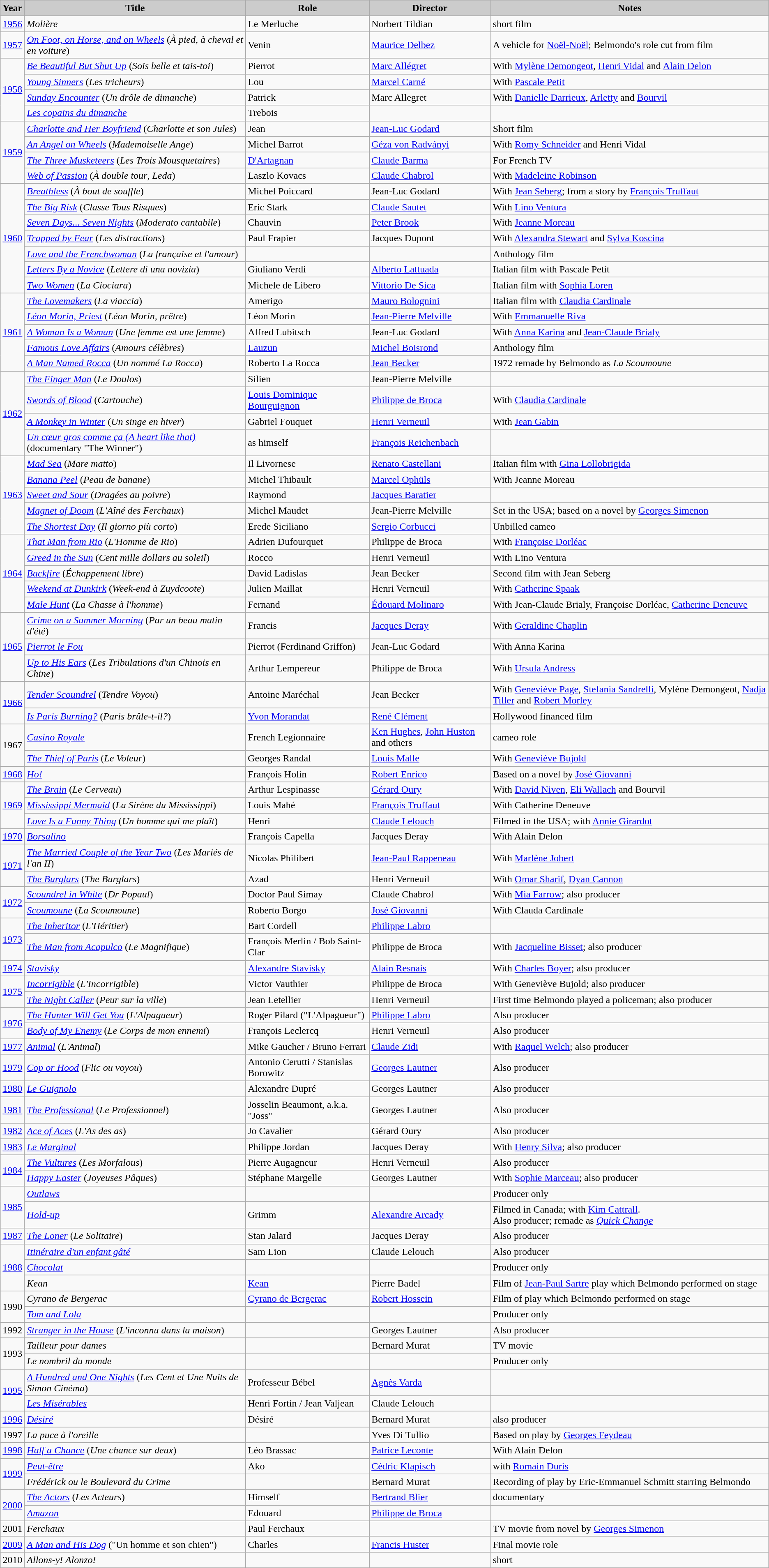<table class="wikitable sortable">
<tr>
<th style="background:#ccc;">Year</th>
<th style="background:#ccc;">Title</th>
<th style="background:#ccc;">Role</th>
<th style="background:#ccc;">Director</th>
<th style="background:#ccc;">Notes</th>
</tr>
<tr>
<td><a href='#'>1956</a></td>
<td><em>Molière</em></td>
<td>Le Merluche</td>
<td>Norbert Tildian</td>
<td>short film</td>
</tr>
<tr>
<td><a href='#'>1957</a></td>
<td><em><a href='#'>On Foot, on Horse, and on Wheels</a></em> (<em>À pied, à cheval et en voiture</em>)</td>
<td>Venin</td>
<td><a href='#'>Maurice Delbez</a></td>
<td>A vehicle for <a href='#'>Noël-Noël</a>; Belmondo's role cut from film</td>
</tr>
<tr>
<td rowspan=4><a href='#'>1958</a></td>
<td><em><a href='#'>Be Beautiful But Shut Up</a></em> (<em>Sois belle et tais-toi</em>)</td>
<td>Pierrot</td>
<td><a href='#'>Marc Allégret</a></td>
<td>With <a href='#'>Mylène Demongeot</a>, <a href='#'>Henri Vidal</a> and <a href='#'>Alain Delon</a></td>
</tr>
<tr>
<td><em><a href='#'>Young Sinners</a></em> (<em>Les tricheurs</em>)</td>
<td>Lou</td>
<td><a href='#'>Marcel Carné</a></td>
<td>With <a href='#'>Pascale Petit</a></td>
</tr>
<tr>
<td><em><a href='#'>Sunday Encounter</a></em> (<em>Un drôle de dimanche</em>)</td>
<td>Patrick</td>
<td>Marc Allegret</td>
<td>With <a href='#'>Danielle Darrieux</a>, <a href='#'>Arletty</a> and <a href='#'>Bourvil</a></td>
</tr>
<tr>
<td><em><a href='#'>Les copains du dimanche</a></em></td>
<td>Trebois</td>
<td></td>
<td></td>
</tr>
<tr>
<td rowspan=4><a href='#'>1959</a></td>
<td><em><a href='#'>Charlotte and Her Boyfriend</a></em> (<em>Charlotte et son Jules</em>)</td>
<td>Jean</td>
<td><a href='#'>Jean-Luc Godard</a></td>
<td>Short film</td>
</tr>
<tr>
<td><em><a href='#'>An Angel on Wheels</a></em> (<em>Mademoiselle Ange</em>)</td>
<td>Michel Barrot</td>
<td><a href='#'>Géza von Radványi</a></td>
<td>With <a href='#'>Romy Schneider</a> and Henri Vidal</td>
</tr>
<tr>
<td><em><a href='#'>The Three Musketeers</a></em> (<em>Les Trois Mousquetaires</em>)</td>
<td><a href='#'>D'Artagnan</a></td>
<td><a href='#'>Claude Barma</a></td>
<td>For French TV</td>
</tr>
<tr>
<td><em><a href='#'>Web of Passion</a></em> (<em>À double tour</em>, <em>Leda</em>)</td>
<td>Laszlo Kovacs</td>
<td><a href='#'>Claude Chabrol</a></td>
<td>With <a href='#'>Madeleine Robinson</a></td>
</tr>
<tr>
<td rowspan=7><a href='#'>1960</a></td>
<td><em><a href='#'>Breathless</a></em> (<em>À bout de souffle</em>)</td>
<td>Michel Poiccard</td>
<td>Jean-Luc Godard</td>
<td>With <a href='#'>Jean Seberg</a>; from a story by <a href='#'>François Truffaut</a></td>
</tr>
<tr>
<td><em><a href='#'>The Big Risk</a></em> (<em>Classe Tous Risques</em>)</td>
<td>Eric Stark</td>
<td><a href='#'>Claude Sautet</a></td>
<td>With <a href='#'>Lino Ventura</a></td>
</tr>
<tr>
<td><em><a href='#'>Seven Days... Seven Nights</a></em> (<em>Moderato cantabile</em>)</td>
<td>Chauvin</td>
<td><a href='#'>Peter Brook</a></td>
<td>With <a href='#'>Jeanne Moreau</a></td>
</tr>
<tr>
<td><em><a href='#'>Trapped by Fear</a></em> (<em>Les distractions</em>)</td>
<td>Paul Frapier</td>
<td>Jacques Dupont</td>
<td>With <a href='#'>Alexandra Stewart</a> and <a href='#'>Sylva Koscina</a></td>
</tr>
<tr>
<td><em><a href='#'>Love and the Frenchwoman</a></em> (<em>La française et l'amour</em>)</td>
<td></td>
<td></td>
<td>Anthology film</td>
</tr>
<tr>
<td><em><a href='#'>Letters By a Novice</a></em> (<em>Lettere di una novizia</em>)</td>
<td>Giuliano Verdi</td>
<td><a href='#'>Alberto Lattuada</a></td>
<td>Italian film with Pascale Petit</td>
</tr>
<tr>
<td><em><a href='#'>Two Women</a></em> (<em>La Ciociara</em>)</td>
<td>Michele de Libero</td>
<td><a href='#'>Vittorio De Sica</a></td>
<td>Italian film with <a href='#'>Sophia Loren</a></td>
</tr>
<tr>
<td rowspan=5><a href='#'>1961</a></td>
<td><em><a href='#'>The Lovemakers</a></em> (<em>La viaccia</em>)</td>
<td>Amerigo</td>
<td><a href='#'>Mauro Bolognini</a></td>
<td>Italian film with <a href='#'>Claudia Cardinale</a></td>
</tr>
<tr>
<td><em><a href='#'>Léon Morin, Priest</a></em> (<em>Léon Morin, prêtre</em>)</td>
<td>Léon Morin</td>
<td><a href='#'>Jean-Pierre Melville</a></td>
<td>With <a href='#'>Emmanuelle Riva</a></td>
</tr>
<tr>
<td><em><a href='#'>A Woman Is a Woman</a></em> (<em>Une femme est une femme</em>)</td>
<td>Alfred Lubitsch</td>
<td>Jean-Luc Godard</td>
<td>With <a href='#'>Anna Karina</a> and <a href='#'>Jean-Claude Brialy</a></td>
</tr>
<tr>
<td><em><a href='#'>Famous Love Affairs</a></em> (<em>Amours célèbres</em>)</td>
<td><a href='#'>Lauzun</a></td>
<td><a href='#'>Michel Boisrond</a></td>
<td>Anthology film</td>
</tr>
<tr>
<td><em><a href='#'>A Man Named Rocca</a></em> (<em>Un nommé La Rocca</em>)</td>
<td>Roberto La Rocca</td>
<td><a href='#'>Jean Becker</a></td>
<td>1972 remade by Belmondo as <em>La Scoumoune</em></td>
</tr>
<tr>
<td rowspan=4><a href='#'>1962</a></td>
<td><em><a href='#'>The Finger Man</a></em> (<em>Le Doulos</em>)</td>
<td>Silien</td>
<td>Jean-Pierre Melville</td>
<td></td>
</tr>
<tr>
<td><em><a href='#'>Swords of Blood</a></em> (<em>Cartouche</em>)</td>
<td><a href='#'>Louis Dominique Bourguignon</a></td>
<td><a href='#'>Philippe de Broca</a></td>
<td>With <a href='#'>Claudia Cardinale</a></td>
</tr>
<tr>
<td><em><a href='#'>A Monkey in Winter</a></em> (<em>Un singe en hiver</em>)</td>
<td>Gabriel Fouquet</td>
<td><a href='#'>Henri Verneuil</a></td>
<td>With <a href='#'>Jean Gabin</a></td>
</tr>
<tr>
<td><em><a href='#'>Un cœur gros comme ça (A heart like that)</a></em> (documentary "The Winner")</td>
<td>as himself</td>
<td><a href='#'>François Reichenbach</a></td>
<td></td>
</tr>
<tr>
<td rowspan=5><a href='#'>1963</a></td>
<td><em><a href='#'>Mad Sea</a></em> (<em>Mare matto</em>)</td>
<td>Il Livornese</td>
<td><a href='#'>Renato Castellani</a></td>
<td>Italian film with <a href='#'>Gina Lollobrigida</a></td>
</tr>
<tr>
<td><em><a href='#'>Banana Peel</a></em> (<em>Peau de banane</em>)</td>
<td>Michel Thibault</td>
<td><a href='#'>Marcel Ophüls</a></td>
<td>With Jeanne Moreau</td>
</tr>
<tr>
<td><em><a href='#'>Sweet and Sour</a></em> (<em>Dragées au poivre</em>)</td>
<td>Raymond</td>
<td><a href='#'>Jacques Baratier</a></td>
<td></td>
</tr>
<tr>
<td><em><a href='#'>Magnet of Doom</a></em> (<em>L'Aîné des Ferchaux</em>)</td>
<td>Michel Maudet</td>
<td>Jean-Pierre Melville</td>
<td>Set in the USA; based on a novel by <a href='#'>Georges Simenon</a></td>
</tr>
<tr>
<td><em><a href='#'>The Shortest Day</a></em> (<em>Il giorno più corto</em>)</td>
<td>Erede Siciliano</td>
<td><a href='#'>Sergio Corbucci</a></td>
<td>Unbilled cameo</td>
</tr>
<tr>
<td rowspan=5><a href='#'>1964</a></td>
<td><em><a href='#'>That Man from Rio</a></em> (<em>L'Homme de Rio</em>)</td>
<td>Adrien Dufourquet</td>
<td>Philippe de Broca</td>
<td>With <a href='#'>Françoise Dorléac</a></td>
</tr>
<tr>
<td><em><a href='#'>Greed in the Sun</a></em> (<em>Cent mille dollars au soleil</em>)</td>
<td>Rocco</td>
<td>Henri Verneuil</td>
<td>With Lino Ventura</td>
</tr>
<tr>
<td><em><a href='#'>Backfire</a></em> (<em>Échappement libre</em>)</td>
<td>David Ladislas</td>
<td>Jean Becker</td>
<td>Second film with Jean Seberg</td>
</tr>
<tr>
<td><em><a href='#'>Weekend at Dunkirk</a></em> (<em>Week-end à Zuydcoote</em>)</td>
<td>Julien Maillat</td>
<td>Henri Verneuil</td>
<td>With <a href='#'>Catherine Spaak</a></td>
</tr>
<tr>
<td><em><a href='#'>Male Hunt</a></em> (<em>La Chasse à l'homme</em>)</td>
<td>Fernand</td>
<td><a href='#'>Édouard Molinaro</a></td>
<td>With Jean-Claude Brialy, Françoise Dorléac, <a href='#'>Catherine Deneuve</a></td>
</tr>
<tr>
<td rowspan=3><a href='#'>1965</a></td>
<td><em><a href='#'>Crime on a Summer Morning</a></em> (<em>Par un beau matin d'été</em>)</td>
<td>Francis</td>
<td><a href='#'>Jacques Deray</a></td>
<td>With <a href='#'>Geraldine Chaplin</a></td>
</tr>
<tr>
<td><em><a href='#'>Pierrot le Fou</a></em></td>
<td>Pierrot (Ferdinand Griffon)</td>
<td>Jean-Luc Godard</td>
<td>With Anna Karina</td>
</tr>
<tr>
<td><em><a href='#'>Up to His Ears</a></em> (<em>Les Tribulations d'un Chinois en Chine</em>)</td>
<td>Arthur Lempereur</td>
<td>Philippe de Broca</td>
<td>With <a href='#'>Ursula Andress</a></td>
</tr>
<tr>
<td rowspan=2><a href='#'>1966</a></td>
<td><em><a href='#'>Tender Scoundrel</a></em> (<em>Tendre Voyou</em>)</td>
<td>Antoine Maréchal</td>
<td>Jean Becker</td>
<td>With <a href='#'>Geneviève Page</a>, <a href='#'>Stefania Sandrelli</a>, Mylène Demongeot, <a href='#'>Nadja Tiller</a> and <a href='#'>Robert Morley</a></td>
</tr>
<tr>
<td><em><a href='#'>Is Paris Burning?</a></em> (<em>Paris brûle-t-il?</em>)</td>
<td><a href='#'>Yvon Morandat</a></td>
<td><a href='#'>René Clément</a></td>
<td>Hollywood financed film</td>
</tr>
<tr>
<td rowspan=2>1967</td>
<td><em><a href='#'>Casino Royale</a></em></td>
<td>French Legionnaire</td>
<td><a href='#'>Ken Hughes</a>, <a href='#'>John Huston</a> and others</td>
<td>cameo role</td>
</tr>
<tr>
<td><em><a href='#'>The Thief of Paris</a></em> (<em>Le Voleur</em>)</td>
<td>Georges Randal</td>
<td><a href='#'>Louis Malle</a></td>
<td>With <a href='#'>Geneviève Bujold</a></td>
</tr>
<tr>
<td><a href='#'>1968</a></td>
<td><em><a href='#'>Ho!</a></em></td>
<td>François Holin</td>
<td><a href='#'>Robert Enrico</a></td>
<td>Based on a novel by <a href='#'>José Giovanni</a></td>
</tr>
<tr>
<td rowspan=3><a href='#'>1969</a></td>
<td><em><a href='#'>The Brain</a></em> (<em>Le Cerveau</em>)</td>
<td>Arthur Lespinasse</td>
<td><a href='#'>Gérard Oury</a></td>
<td>With <a href='#'>David Niven</a>, <a href='#'>Eli Wallach</a> and Bourvil</td>
</tr>
<tr>
<td><em><a href='#'>Mississippi Mermaid</a></em> (<em>La Sirène du Mississippi</em>)</td>
<td>Louis Mahé</td>
<td><a href='#'>François Truffaut</a></td>
<td>With Catherine Deneuve</td>
</tr>
<tr>
<td><em><a href='#'>Love Is a Funny Thing</a></em> (<em>Un homme qui me plaît</em>)</td>
<td>Henri</td>
<td><a href='#'>Claude Lelouch</a></td>
<td>Filmed in the USA; with <a href='#'>Annie Girardot</a></td>
</tr>
<tr>
<td><a href='#'>1970</a></td>
<td><em><a href='#'>Borsalino</a></em></td>
<td>François Capella</td>
<td>Jacques Deray</td>
<td>With Alain Delon</td>
</tr>
<tr>
<td rowspan=2><a href='#'>1971</a></td>
<td><em><a href='#'>The Married Couple of the Year Two</a></em> (<em>Les Mariés de l'an II</em>)</td>
<td>Nicolas Philibert</td>
<td><a href='#'>Jean-Paul Rappeneau</a></td>
<td>With <a href='#'>Marlène Jobert</a></td>
</tr>
<tr>
<td><em><a href='#'>The Burglars</a></em> (<em>The Burglars</em>)</td>
<td>Azad</td>
<td>Henri Verneuil</td>
<td>With <a href='#'>Omar Sharif</a>, <a href='#'>Dyan Cannon</a></td>
</tr>
<tr>
<td rowspan=2><a href='#'>1972</a></td>
<td><em><a href='#'>Scoundrel in White</a></em> (<em>Dr Popaul</em>)</td>
<td>Doctor Paul Simay</td>
<td>Claude Chabrol</td>
<td>With <a href='#'>Mia Farrow</a>; also producer</td>
</tr>
<tr>
<td><em><a href='#'>Scoumoune</a></em> (<em>La Scoumoune</em>)</td>
<td>Roberto Borgo</td>
<td><a href='#'>José Giovanni</a></td>
<td>With Clauda Cardinale</td>
</tr>
<tr>
<td rowspan=2><a href='#'>1973</a></td>
<td><em><a href='#'>The Inheritor</a></em> (<em>L'Héritier</em>)</td>
<td>Bart Cordell</td>
<td><a href='#'>Philippe Labro</a></td>
<td></td>
</tr>
<tr>
<td><em><a href='#'>The Man from Acapulco</a></em> (<em>Le Magnifique</em>)</td>
<td>François Merlin / Bob Saint-Clar</td>
<td>Philippe de Broca</td>
<td>With <a href='#'>Jacqueline Bisset</a>; also producer</td>
</tr>
<tr>
<td><a href='#'>1974</a></td>
<td><em><a href='#'>Stavisky</a></em></td>
<td><a href='#'>Alexandre Stavisky</a></td>
<td><a href='#'>Alain Resnais</a></td>
<td>With <a href='#'>Charles Boyer</a>; also producer</td>
</tr>
<tr>
<td rowspan=2><a href='#'>1975</a></td>
<td><em><a href='#'>Incorrigible</a></em> (<em>L'Incorrigible</em>)</td>
<td>Victor Vauthier</td>
<td>Philippe de Broca</td>
<td>With Geneviève Bujold; also producer</td>
</tr>
<tr>
<td><em><a href='#'>The Night Caller</a></em> (<em>Peur sur la ville</em>)</td>
<td>Jean Letellier</td>
<td>Henri Verneuil</td>
<td>First time Belmondo played a policeman; also producer</td>
</tr>
<tr>
<td rowspan=2><a href='#'>1976</a></td>
<td><em><a href='#'>The Hunter Will Get You</a></em> (<em>L'Alpagueur</em>)</td>
<td>Roger Pilard ("L'Alpagueur")</td>
<td><a href='#'>Philippe Labro</a></td>
<td>Also producer</td>
</tr>
<tr>
<td><em><a href='#'>Body of My Enemy</a></em> (<em>Le Corps de mon ennemi</em>)</td>
<td>François Leclercq</td>
<td>Henri Verneuil</td>
<td>Also producer</td>
</tr>
<tr>
<td><a href='#'>1977</a></td>
<td><em><a href='#'>Animal</a></em> (<em>L'Animal</em>)</td>
<td>Mike Gaucher / Bruno Ferrari</td>
<td><a href='#'>Claude Zidi</a></td>
<td>With <a href='#'>Raquel Welch</a>; also producer</td>
</tr>
<tr>
<td><a href='#'>1979</a></td>
<td><em><a href='#'>Cop or Hood</a></em> (<em>Flic ou voyou</em>)</td>
<td>Antonio Cerutti / Stanislas Borowitz</td>
<td><a href='#'>Georges Lautner</a></td>
<td>Also producer</td>
</tr>
<tr>
<td><a href='#'>1980</a></td>
<td><em><a href='#'>Le Guignolo</a></em></td>
<td>Alexandre Dupré</td>
<td>Georges Lautner</td>
<td>Also producer</td>
</tr>
<tr>
<td><a href='#'>1981</a></td>
<td><em><a href='#'>The Professional</a></em> (<em>Le Professionnel</em>)</td>
<td>Josselin Beaumont, a.k.a. "Joss"</td>
<td>Georges Lautner</td>
<td>Also producer</td>
</tr>
<tr>
<td><a href='#'>1982</a></td>
<td><em><a href='#'>Ace of Aces</a></em> (<em>L'As des as</em>)</td>
<td>Jo Cavalier</td>
<td>Gérard Oury</td>
<td>Also producer</td>
</tr>
<tr>
<td><a href='#'>1983</a></td>
<td><em><a href='#'>Le Marginal</a></em></td>
<td>Philippe Jordan</td>
<td>Jacques Deray</td>
<td>With <a href='#'>Henry Silva</a>; also producer</td>
</tr>
<tr>
<td rowspan=2><a href='#'>1984</a></td>
<td><em><a href='#'>The Vultures</a></em> (<em>Les Morfalous</em>)</td>
<td>Pierre Augagneur</td>
<td>Henri Verneuil</td>
<td>Also producer</td>
</tr>
<tr>
<td><em><a href='#'>Happy Easter</a></em> (<em>Joyeuses Pâques</em>)</td>
<td>Stéphane Margelle</td>
<td>Georges Lautner</td>
<td>With <a href='#'>Sophie Marceau</a>; also producer</td>
</tr>
<tr>
<td rowspan=2><a href='#'>1985</a></td>
<td><em><a href='#'>Outlaws</a></em></td>
<td></td>
<td></td>
<td>Producer only</td>
</tr>
<tr>
<td><em><a href='#'>Hold-up</a></em></td>
<td>Grimm</td>
<td><a href='#'>Alexandre Arcady</a></td>
<td>Filmed in Canada; with <a href='#'>Kim Cattrall</a>. <br> Also producer; remade as <em><a href='#'>Quick Change</a></em></td>
</tr>
<tr>
<td><a href='#'>1987</a></td>
<td><em><a href='#'>The Loner</a></em> (<em>Le Solitaire</em>)</td>
<td>Stan Jalard</td>
<td>Jacques Deray</td>
<td>Also producer</td>
</tr>
<tr>
<td rowspan=3><a href='#'>1988</a></td>
<td><em><a href='#'>Itinéraire d'un enfant gâté</a></em></td>
<td>Sam Lion</td>
<td>Claude Lelouch</td>
<td>Also producer</td>
</tr>
<tr>
<td><em><a href='#'>Chocolat</a></em></td>
<td></td>
<td></td>
<td>Producer only</td>
</tr>
<tr>
<td><em>Kean</em></td>
<td><a href='#'>Kean</a></td>
<td>Pierre Badel</td>
<td>Film of <a href='#'>Jean-Paul Sartre</a> play which Belmondo performed on stage</td>
</tr>
<tr>
<td rowspan=2>1990</td>
<td><em>Cyrano de Bergerac</em></td>
<td><a href='#'>Cyrano de Bergerac</a></td>
<td><a href='#'>Robert Hossein</a></td>
<td>Film of play which Belmondo performed on stage</td>
</tr>
<tr>
<td><em><a href='#'>Tom and Lola</a></em></td>
<td></td>
<td></td>
<td>Producer only</td>
</tr>
<tr>
<td>1992</td>
<td><em><a href='#'>Stranger in the House</a></em> (<em>L'inconnu dans la maison</em>)</td>
<td></td>
<td>Georges Lautner</td>
<td>Also producer</td>
</tr>
<tr>
<td rowspan=2>1993</td>
<td><em>Tailleur pour dames</em></td>
<td></td>
<td>Bernard Murat</td>
<td>TV movie</td>
</tr>
<tr>
<td><em>Le nombril du monde</em></td>
<td></td>
<td></td>
<td>Producer only</td>
</tr>
<tr>
<td rowspan=2><a href='#'>1995</a></td>
<td><em><a href='#'>A Hundred and One Nights</a></em> (<em>Les Cent et Une Nuits de Simon Cinéma</em>)</td>
<td>Professeur Bébel</td>
<td><a href='#'>Agnès Varda</a></td>
<td></td>
</tr>
<tr>
<td><em><a href='#'>Les Misérables</a></em></td>
<td>Henri Fortin / Jean Valjean</td>
<td>Claude Lelouch</td>
<td></td>
</tr>
<tr>
<td><a href='#'>1996</a></td>
<td><em><a href='#'>Désiré</a></em></td>
<td>Désiré</td>
<td>Bernard Murat</td>
<td>also producer</td>
</tr>
<tr>
<td>1997</td>
<td><em>La puce à l'oreille</em></td>
<td></td>
<td>Yves Di Tullio</td>
<td>Based on play by <a href='#'>Georges Feydeau</a></td>
</tr>
<tr>
<td><a href='#'>1998</a></td>
<td><em><a href='#'>Half a Chance</a></em> (<em>Une chance sur deux</em>)</td>
<td>Léo Brassac</td>
<td><a href='#'>Patrice Leconte</a></td>
<td>With Alain Delon</td>
</tr>
<tr>
<td rowspan=2><a href='#'>1999</a></td>
<td><em><a href='#'>Peut-être</a></em></td>
<td>Ako</td>
<td><a href='#'>Cédric Klapisch</a></td>
<td>with <a href='#'>Romain Duris</a></td>
</tr>
<tr>
<td><em>Frédérick ou le Boulevard du Crime</em></td>
<td></td>
<td>Bernard Murat</td>
<td>Recording of play by Eric-Emmanuel Schmitt starring Belmondo</td>
</tr>
<tr>
<td rowspan=2><a href='#'>2000</a></td>
<td><em><a href='#'>The Actors</a></em> (<em>Les Acteurs</em>)</td>
<td>Himself</td>
<td><a href='#'>Bertrand Blier</a></td>
<td>documentary</td>
</tr>
<tr>
<td><em><a href='#'>Amazon</a></em></td>
<td>Edouard</td>
<td><a href='#'>Philippe de Broca</a></td>
<td></td>
</tr>
<tr>
<td>2001</td>
<td><em>Ferchaux</em></td>
<td>Paul Ferchaux</td>
<td></td>
<td>TV movie from novel by <a href='#'>Georges Simenon</a></td>
</tr>
<tr>
<td><a href='#'>2009</a></td>
<td><em><a href='#'>A Man and His Dog</a></em> ("Un homme et son chien") </td>
<td>Charles</td>
<td><a href='#'>Francis Huster</a></td>
<td>Final movie role</td>
</tr>
<tr>
<td>2010</td>
<td><em>Allons-y! Alonzo!</em></td>
<td></td>
<td></td>
<td>short</td>
</tr>
</table>
